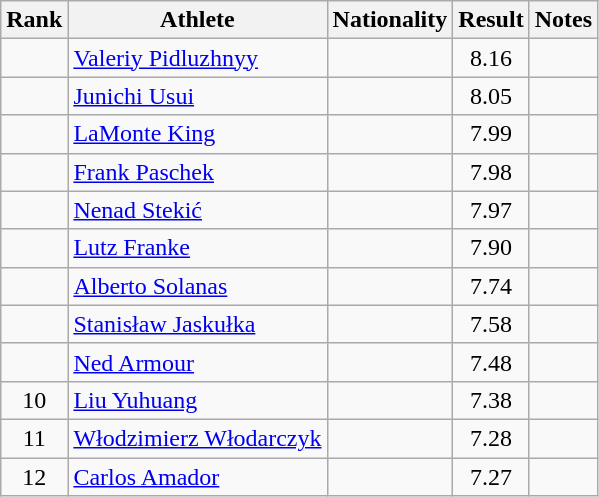<table class="wikitable sortable" style="text-align:center">
<tr>
<th>Rank</th>
<th>Athlete</th>
<th>Nationality</th>
<th>Result</th>
<th>Notes</th>
</tr>
<tr>
<td></td>
<td align=left><a href='#'>Valeriy Pidluzhnyy</a></td>
<td align=left></td>
<td>8.16</td>
<td></td>
</tr>
<tr>
<td></td>
<td align=left><a href='#'>Junichi Usui</a></td>
<td align=left></td>
<td>8.05</td>
<td></td>
</tr>
<tr>
<td></td>
<td align=left><a href='#'>LaMonte King</a></td>
<td align=left></td>
<td>7.99</td>
<td></td>
</tr>
<tr>
<td></td>
<td align=left><a href='#'>Frank Paschek</a></td>
<td align=left></td>
<td>7.98</td>
<td></td>
</tr>
<tr>
<td></td>
<td align=left><a href='#'>Nenad Stekić</a></td>
<td align=left></td>
<td>7.97</td>
<td></td>
</tr>
<tr>
<td></td>
<td align=left><a href='#'>Lutz Franke</a></td>
<td align=left></td>
<td>7.90</td>
<td></td>
</tr>
<tr>
<td></td>
<td align=left><a href='#'>Alberto Solanas</a></td>
<td align=left></td>
<td>7.74</td>
<td></td>
</tr>
<tr>
<td></td>
<td align=left><a href='#'>Stanisław Jaskułka</a></td>
<td align=left></td>
<td>7.58</td>
<td></td>
</tr>
<tr>
<td></td>
<td align=left><a href='#'>Ned Armour</a></td>
<td align=left></td>
<td>7.48</td>
<td></td>
</tr>
<tr>
<td>10</td>
<td align=left><a href='#'>Liu Yuhuang</a></td>
<td align=left></td>
<td>7.38</td>
<td></td>
</tr>
<tr>
<td>11</td>
<td align=left><a href='#'>Włodzimierz Włodarczyk</a></td>
<td align=left></td>
<td>7.28</td>
<td></td>
</tr>
<tr>
<td>12</td>
<td align=left><a href='#'>Carlos Amador</a></td>
<td align=left></td>
<td>7.27</td>
<td></td>
</tr>
</table>
